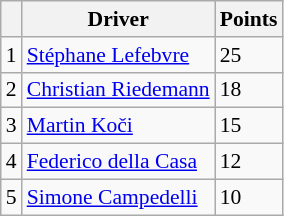<table class="wikitable" style="font-size: 90%;">
<tr>
<th></th>
<th>Driver</th>
<th>Points</th>
</tr>
<tr>
<td>1</td>
<td> <a href='#'>Stéphane Lefebvre</a></td>
<td>25</td>
</tr>
<tr>
<td>2</td>
<td> <a href='#'>Christian Riedemann</a></td>
<td>18</td>
</tr>
<tr>
<td>3</td>
<td> <a href='#'>Martin Koči</a></td>
<td>15</td>
</tr>
<tr>
<td>4</td>
<td> <a href='#'>Federico della Casa</a></td>
<td>12</td>
</tr>
<tr>
<td>5</td>
<td> <a href='#'>Simone Campedelli</a></td>
<td>10</td>
</tr>
</table>
